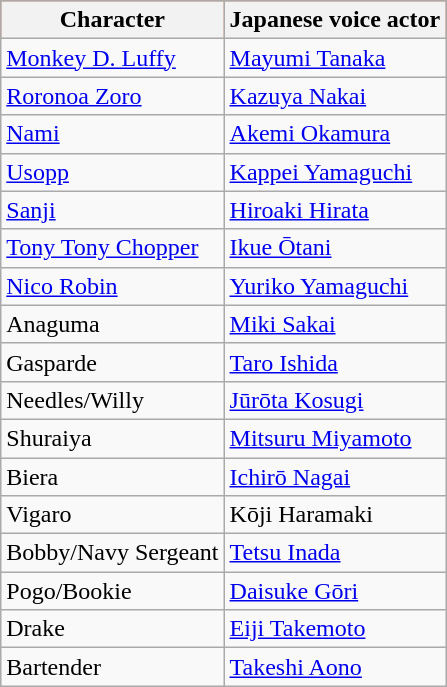<table border="1" style="border-collapse: collapse;" class="wikitable">
<tr style="background-color: rgb(255,85,0);">
<th>Character</th>
<th>Japanese voice actor</th>
</tr>
<tr>
<td><a href='#'>Monkey D. Luffy</a></td>
<td><a href='#'>Mayumi Tanaka</a></td>
</tr>
<tr>
<td><a href='#'>Roronoa Zoro</a></td>
<td><a href='#'>Kazuya Nakai</a></td>
</tr>
<tr>
<td><a href='#'>Nami</a></td>
<td><a href='#'>Akemi Okamura</a></td>
</tr>
<tr>
<td><a href='#'>Usopp</a></td>
<td><a href='#'>Kappei Yamaguchi</a></td>
</tr>
<tr>
<td><a href='#'>Sanji</a></td>
<td><a href='#'>Hiroaki Hirata</a></td>
</tr>
<tr>
<td><a href='#'>Tony Tony Chopper</a></td>
<td><a href='#'>Ikue Ōtani</a></td>
</tr>
<tr>
<td><a href='#'>Nico Robin</a></td>
<td><a href='#'>Yuriko Yamaguchi</a></td>
</tr>
<tr>
<td>Anaguma</td>
<td><a href='#'>Miki Sakai</a></td>
</tr>
<tr>
<td>Gasparde</td>
<td><a href='#'>Taro Ishida</a></td>
</tr>
<tr>
<td>Needles/Willy</td>
<td><a href='#'>Jūrōta Kosugi</a></td>
</tr>
<tr>
<td>Shuraiya</td>
<td><a href='#'>Mitsuru Miyamoto</a></td>
</tr>
<tr>
<td>Biera</td>
<td><a href='#'>Ichirō Nagai</a></td>
</tr>
<tr>
<td>Vigaro</td>
<td>Kōji Haramaki</td>
</tr>
<tr>
<td>Bobby/Navy Sergeant</td>
<td><a href='#'>Tetsu Inada</a></td>
</tr>
<tr>
<td>Pogo/Bookie</td>
<td><a href='#'>Daisuke Gōri</a></td>
</tr>
<tr>
<td>Drake</td>
<td><a href='#'>Eiji Takemoto</a></td>
</tr>
<tr>
<td>Bartender</td>
<td><a href='#'>Takeshi Aono</a></td>
</tr>
</table>
